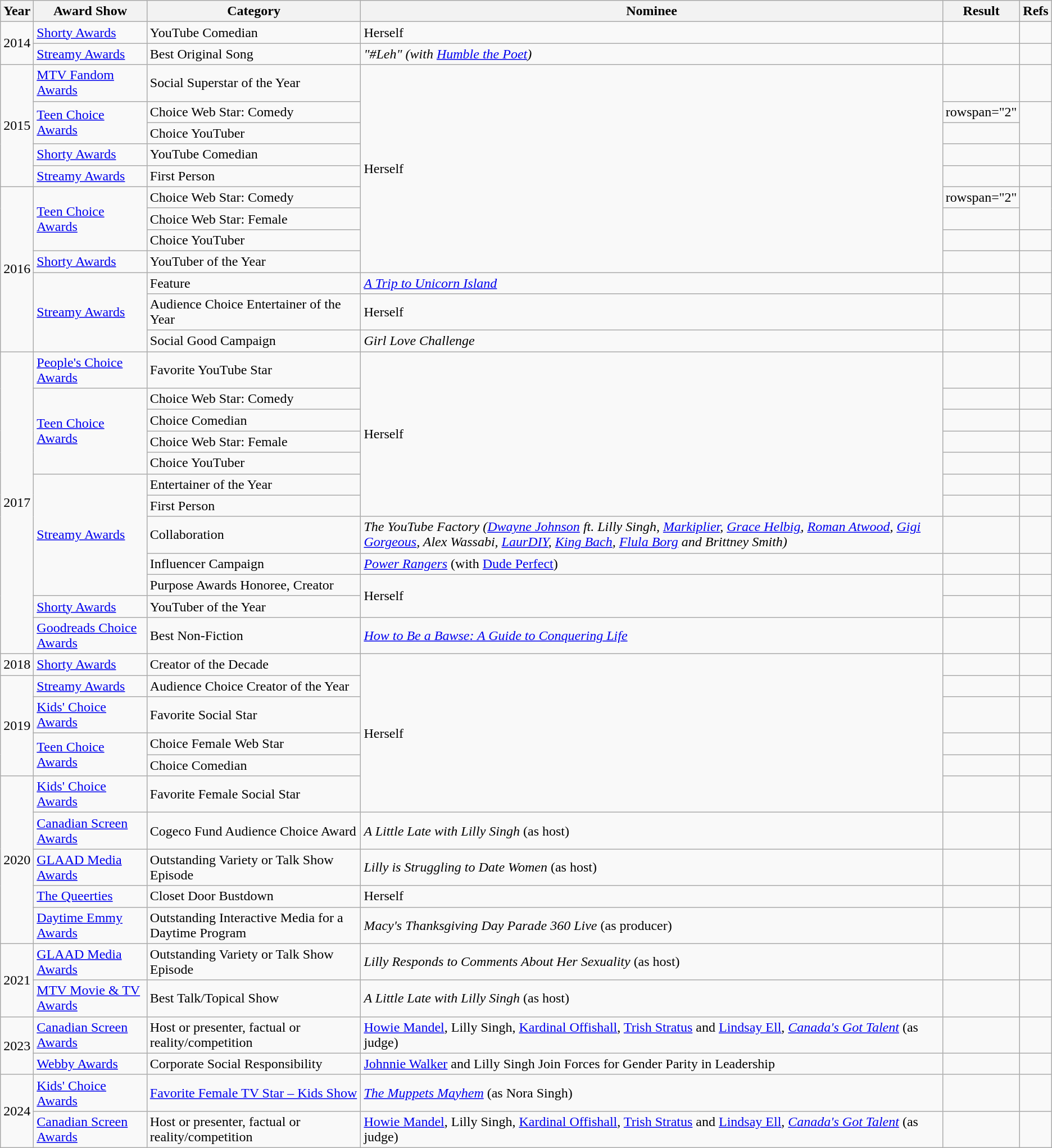<table class="wikitable">
<tr>
<th>Year</th>
<th>Award Show</th>
<th>Category</th>
<th>Nominee</th>
<th>Result</th>
<th>Refs</th>
</tr>
<tr>
<td rowspan="2" scope="row">2014</td>
<td><a href='#'>Shorty Awards</a></td>
<td>YouTube Comedian</td>
<td>Herself</td>
<td></td>
<td></td>
</tr>
<tr>
<td><a href='#'>Streamy Awards</a></td>
<td>Best Original Song</td>
<td><em>"#Leh" (with <a href='#'>Humble the Poet</a>)</em></td>
<td></td>
</tr>
<tr>
<td rowspan="5" scope="row">2015</td>
<td><a href='#'>MTV Fandom Awards</a></td>
<td>Social Superstar of the Year</td>
<td rowspan="9">Herself</td>
<td></td>
<td></td>
</tr>
<tr>
<td rowspan="2"><a href='#'>Teen Choice Awards</a></td>
<td>Choice Web Star: Comedy</td>
<td>rowspan="2" </td>
<td rowspan="2"></td>
</tr>
<tr>
<td>Choice YouTuber</td>
</tr>
<tr>
<td><a href='#'>Shorty Awards</a></td>
<td>YouTube Comedian</td>
<td></td>
<td></td>
</tr>
<tr>
<td><a href='#'>Streamy Awards</a></td>
<td>First Person</td>
<td></td>
<td></td>
</tr>
<tr>
<td rowspan="7" scope="row">2016</td>
<td rowspan="3"><a href='#'>Teen Choice Awards</a></td>
<td>Choice Web Star: Comedy</td>
<td>rowspan="2" </td>
<td rowspan="2"></td>
</tr>
<tr>
<td>Choice Web Star: Female</td>
</tr>
<tr>
<td>Choice YouTuber</td>
<td></td>
<td></td>
</tr>
<tr>
<td><a href='#'>Shorty Awards</a></td>
<td>YouTuber of the Year</td>
<td></td>
<td></td>
</tr>
<tr>
<td rowspan="3"><a href='#'>Streamy Awards</a></td>
<td>Feature</td>
<td><em><a href='#'>A Trip to Unicorn Island</a></em></td>
<td></td>
<td></td>
</tr>
<tr>
<td>Audience Choice Entertainer of the Year</td>
<td>Herself</td>
<td></td>
<td></td>
</tr>
<tr>
<td>Social Good Campaign</td>
<td><em>Girl Love Challenge</em></td>
<td></td>
<td></td>
</tr>
<tr>
<td rowspan="12">2017</td>
<td><a href='#'>People's Choice Awards</a></td>
<td>Favorite YouTube Star</td>
<td rowspan="7">Herself</td>
<td></td>
<td></td>
</tr>
<tr>
<td rowspan="4"><a href='#'>Teen Choice Awards</a></td>
<td>Choice Web Star: Comedy</td>
<td></td>
<td></td>
</tr>
<tr>
<td>Choice Comedian</td>
<td></td>
<td></td>
</tr>
<tr>
<td>Choice Web Star: Female</td>
<td></td>
<td></td>
</tr>
<tr>
<td>Choice YouTuber</td>
<td></td>
<td></td>
</tr>
<tr>
<td rowspan="5"><a href='#'>Streamy Awards</a></td>
<td>Entertainer of the Year</td>
<td></td>
<td></td>
</tr>
<tr>
<td>First Person</td>
<td></td>
<td></td>
</tr>
<tr>
<td>Collaboration</td>
<td><em>The YouTube Factory (<a href='#'>Dwayne Johnson</a> ft. Lilly Singh, <a href='#'>Markiplier</a>, <a href='#'>Grace Helbig</a>, <a href='#'>Roman Atwood</a>, <a href='#'>Gigi Gorgeous</a>, Alex Wassabi, <a href='#'>LaurDIY</a>, <a href='#'>King Bach</a>, <a href='#'>Flula Borg</a> and Brittney Smith)</em></td>
<td></td>
<td></td>
</tr>
<tr>
<td>Influencer Campaign</td>
<td><em><a href='#'>Power Rangers</a></em> (with <a href='#'>Dude Perfect</a>)</td>
<td></td>
<td></td>
</tr>
<tr>
<td>Purpose Awards Honoree, Creator</td>
<td rowspan="2">Herself</td>
<td></td>
<td></td>
</tr>
<tr>
<td><a href='#'>Shorty Awards</a></td>
<td>YouTuber of the Year</td>
<td></td>
<td></td>
</tr>
<tr>
<td><a href='#'>Goodreads Choice Awards</a></td>
<td>Best Non-Fiction</td>
<td><em><a href='#'>How to Be a Bawse: A Guide to Conquering Life</a></em></td>
<td></td>
<td></td>
</tr>
<tr>
<td>2018</td>
<td><a href='#'>Shorty Awards</a></td>
<td>Creator of the Decade</td>
<td rowspan="6">Herself</td>
<td></td>
<td></td>
</tr>
<tr>
<td rowspan="4" scope="row">2019</td>
<td><a href='#'>Streamy Awards</a></td>
<td>Audience Choice Creator of the Year</td>
<td></td>
<td></td>
</tr>
<tr>
<td><a href='#'>Kids' Choice Awards</a></td>
<td>Favorite Social Star</td>
<td></td>
<td></td>
</tr>
<tr>
<td rowspan="2"><a href='#'>Teen Choice Awards</a></td>
<td>Choice Female Web Star</td>
<td></td>
<td></td>
</tr>
<tr>
<td>Choice Comedian</td>
<td></td>
<td></td>
</tr>
<tr>
<td rowspan="5">2020</td>
<td><a href='#'>Kids' Choice Awards</a></td>
<td>Favorite Female Social Star</td>
<td></td>
<td></td>
</tr>
<tr>
<td><a href='#'>Canadian Screen Awards</a></td>
<td>Cogeco Fund Audience Choice Award</td>
<td><em>A Little Late with Lilly Singh</em> (as host)</td>
<td></td>
<td></td>
</tr>
<tr>
<td><a href='#'>GLAAD Media Awards</a></td>
<td>Outstanding Variety or Talk Show Episode</td>
<td><em>Lilly is Struggling to Date Women</em> (as host)</td>
<td></td>
<td></td>
</tr>
<tr>
<td><a href='#'>The Queerties</a></td>
<td>Closet Door Bustdown</td>
<td>Herself</td>
<td></td>
<td></td>
</tr>
<tr>
<td><a href='#'>Daytime Emmy Awards</a></td>
<td>Outstanding Interactive Media for a Daytime Program</td>
<td><em>Macy's Thanksgiving Day Parade 360 Live</em> (as producer)</td>
<td></td>
<td></td>
</tr>
<tr>
<td rowspan="2">2021</td>
<td><a href='#'>GLAAD Media Awards</a></td>
<td>Outstanding Variety or Talk Show Episode</td>
<td><em>Lilly Responds to Comments About Her Sexuality</em> (as host)</td>
<td></td>
<td></td>
</tr>
<tr>
<td><a href='#'>MTV Movie & TV Awards</a></td>
<td>Best Talk/Topical Show</td>
<td><em>A Little Late with Lilly Singh</em> (as host)</td>
<td></td>
<td></td>
</tr>
<tr>
<td rowspan="2">2023</td>
<td><a href='#'>Canadian Screen Awards</a></td>
<td>Host or presenter, factual or reality/competition</td>
<td><a href='#'>Howie Mandel</a>, Lilly Singh, <a href='#'>Kardinal Offishall</a>, <a href='#'>Trish Stratus</a> and <a href='#'>Lindsay Ell</a>, <em><a href='#'>Canada's Got Talent</a></em> (as judge)</td>
<td></td>
<td></td>
</tr>
<tr>
<td><a href='#'>Webby Awards</a></td>
<td>Corporate Social Responsibility</td>
<td><a href='#'>Johnnie Walker</a> and Lilly Singh Join Forces for Gender Parity in Leadership</td>
<td></td>
<td></td>
</tr>
<tr>
<td rowspan="2">2024</td>
<td><a href='#'>Kids' Choice Awards</a></td>
<td><a href='#'>Favorite Female TV Star – Kids Show</a></td>
<td><em><a href='#'>The Muppets Mayhem</a></em> (as Nora Singh)</td>
<td></td>
<td></td>
</tr>
<tr>
<td><a href='#'>Canadian Screen Awards</a></td>
<td>Host or presenter, factual or reality/competition</td>
<td><a href='#'>Howie Mandel</a>, Lilly Singh, <a href='#'>Kardinal Offishall</a>, <a href='#'>Trish Stratus</a> and <a href='#'>Lindsay Ell</a>, <em><a href='#'>Canada's Got Talent</a></em> (as judge)</td>
<td></td>
<td></td>
</tr>
</table>
